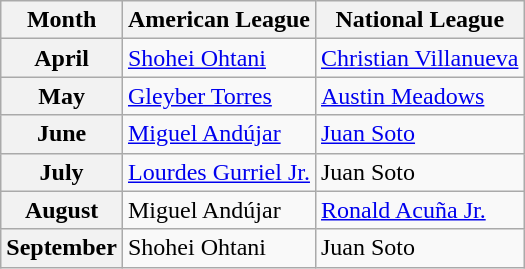<table class="wikitable">
<tr>
<th>Month</th>
<th>American League</th>
<th>National League</th>
</tr>
<tr>
<th>April</th>
<td><a href='#'>Shohei Ohtani</a></td>
<td><a href='#'>Christian Villanueva</a></td>
</tr>
<tr>
<th>May</th>
<td><a href='#'>Gleyber Torres</a></td>
<td><a href='#'>Austin Meadows</a></td>
</tr>
<tr>
<th>June</th>
<td><a href='#'>Miguel Andújar</a></td>
<td><a href='#'>Juan Soto</a></td>
</tr>
<tr>
<th>July</th>
<td><a href='#'>Lourdes Gurriel Jr.</a></td>
<td>Juan Soto</td>
</tr>
<tr>
<th>August</th>
<td>Miguel Andújar</td>
<td><a href='#'>Ronald Acuña Jr.</a></td>
</tr>
<tr>
<th>September</th>
<td>Shohei Ohtani</td>
<td>Juan Soto</td>
</tr>
</table>
